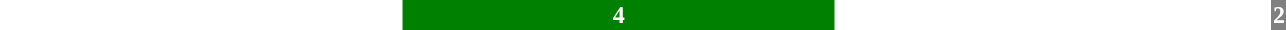<table style="width:88%; text-align:center;">
<tr style="color:white;">
<td style="background:"><strong>32</strong></td>
<td style="background: #008000;color:white;65%;"><strong>4</strong></td>
<td style="background:"><strong>2</strong></td>
<td style="background:gray; color:white; width:0.5%;"><strong>2</strong></td>
</tr>
<tr>
<td></td>
<td></td>
<td></td>
<td></td>
</tr>
</table>
